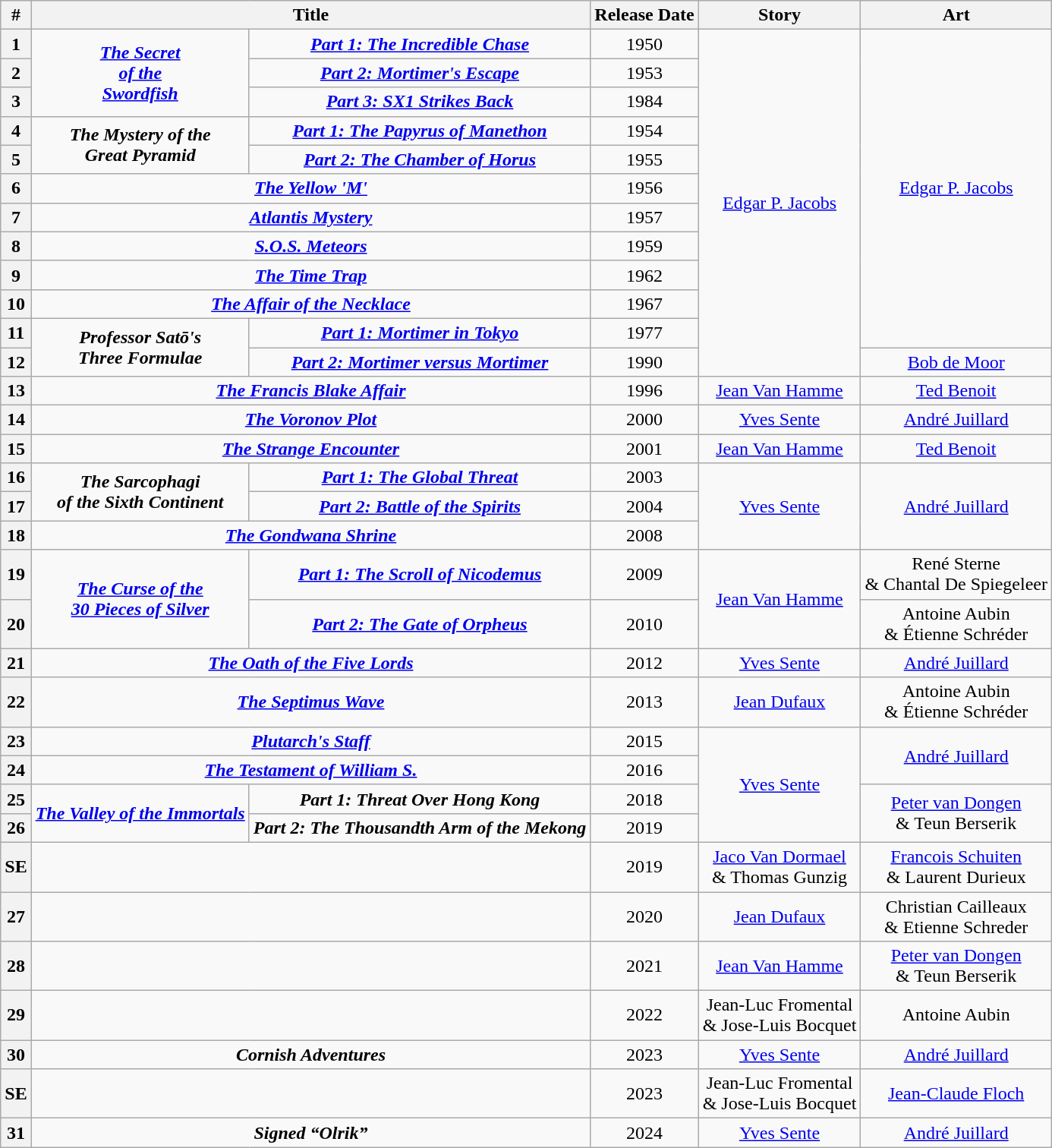<table class="wikitable" style="text-align: center">
<tr>
<th>#</th>
<th colspan=2>Title</th>
<th>Release Date</th>
<th>Story</th>
<th>Art</th>
</tr>
<tr>
<th>1</th>
<td rowspan=3><strong><em><a href='#'>The Secret<br>of the<br>Swordfish</a></em></strong></td>
<td><a href='#'><strong><em>Part<strong> </strong>1: The Incredible Chase</em></strong></a></td>
<td>1950</td>
<td rowspan=12><a href='#'>Edgar P. Jacobs</a></td>
<td rowspan=11><a href='#'>Edgar P. Jacobs</a></td>
</tr>
<tr>
<th>2</th>
<td><a href='#'><strong><em>Part 2: Mortimer's Escape</em></strong></a></td>
<td>1953</td>
</tr>
<tr>
<th>3</th>
<td><a href='#'><strong><em>Part 3: SX1 Strikes Back</em></strong></a></td>
<td>1984</td>
</tr>
<tr>
<th>4</th>
<td rowspan=2><strong><em>The Mystery of the<br>Great Pyramid</em></strong></td>
<td><a href='#'><strong><em>Part 1: The Papyrus of Manethon</em></strong></a></td>
<td>1954</td>
</tr>
<tr>
<th>5</th>
<td><a href='#'><strong><em>Part 2: The Chamber of Horus</em></strong></a></td>
<td>1955</td>
</tr>
<tr>
<th>6</th>
<td colspan=2><strong><em><a href='#'>The Yellow 'M'</a></em></strong></td>
<td>1956</td>
</tr>
<tr>
<th>7</th>
<td colspan=2><strong><em><a href='#'>Atlantis Mystery</a></em></strong></td>
<td>1957</td>
</tr>
<tr>
<th>8</th>
<td colspan=2><strong><em><a href='#'>S.O.S. Meteors</a></em></strong></td>
<td>1959</td>
</tr>
<tr>
<th>9</th>
<td colspan=2><strong><em><a href='#'>The Time Trap</a></em></strong></td>
<td>1962</td>
</tr>
<tr>
<th>10</th>
<td colspan=2><strong><em><a href='#'>The Affair of the Necklace</a></em></strong></td>
<td>1967</td>
</tr>
<tr>
<th>11</th>
<td rowspan=2><strong><em>Professor Satō's<br>Three Formulae</em></strong></td>
<td><a href='#'><strong><em>Part 1: Mortimer in Tokyo</em></strong></a></td>
<td>1977</td>
</tr>
<tr>
<th>12</th>
<td><a href='#'><strong><em>Part 2: Mortimer versus Mortimer</em></strong></a></td>
<td>1990</td>
<td><a href='#'>Bob de Moor</a></td>
</tr>
<tr>
<th>13</th>
<td colspan=2><strong><em><a href='#'>The Francis Blake Affair</a></em></strong></td>
<td>1996</td>
<td><a href='#'>Jean Van Hamme</a></td>
<td><a href='#'>Ted Benoit</a></td>
</tr>
<tr>
<th>14</th>
<td colspan=2><strong><em><a href='#'>The Voronov Plot</a></em></strong></td>
<td>2000</td>
<td><a href='#'>Yves Sente</a></td>
<td><a href='#'>André Juillard</a></td>
</tr>
<tr>
<th>15</th>
<td colspan=2><strong><em><a href='#'>The Strange Encounter</a></em></strong></td>
<td>2001</td>
<td><a href='#'>Jean Van Hamme</a></td>
<td><a href='#'>Ted Benoit</a></td>
</tr>
<tr>
<th>16</th>
<td rowspan=2><strong><em>The Sarcophagi<br>of the Sixth Continent</em></strong></td>
<td><a href='#'><strong><em>Part 1: The Global Threat</em></strong></a></td>
<td>2003</td>
<td rowspan=3><a href='#'>Yves Sente</a></td>
<td rowspan=3><a href='#'>André Juillard</a></td>
</tr>
<tr>
<th>17</th>
<td><a href='#'><strong><em>Part 2: Battle of the Spirits</em></strong></a></td>
<td>2004</td>
</tr>
<tr>
<th>18</th>
<td colspan=2><strong><em><a href='#'>The Gondwana Shrine</a></em></strong></td>
<td>2008</td>
</tr>
<tr>
<th>19</th>
<td rowspan=2><strong><em><a href='#'>The Curse of the<br>30 Pieces of Silver</a></em></strong></td>
<td><a href='#'><strong><em>Part 1: The Scroll of Nicodemus</em></strong></a></td>
<td>2009</td>
<td rowspan=2><a href='#'>Jean Van Hamme</a></td>
<td>René Sterne<br>& Chantal De Spiegeleer</td>
</tr>
<tr>
<th>20</th>
<td><a href='#'><strong><em>Part<strong> </strong>2: The Gate of Orpheus</em></strong></a></td>
<td>2010</td>
<td>Antoine Aubin<br>& Étienne Schréder</td>
</tr>
<tr>
<th>21</th>
<td colspan=2><strong><em><a href='#'>The Oath of the Five Lords</a></em></strong></td>
<td>2012</td>
<td><a href='#'>Yves Sente</a></td>
<td><a href='#'>André Juillard</a></td>
</tr>
<tr>
<th>22</th>
<td colspan=2><strong><em><a href='#'>The Septimus Wave</a></em></strong></td>
<td>2013</td>
<td><a href='#'>Jean Dufaux</a></td>
<td>Antoine Aubin<br>& Étienne Schréder</td>
</tr>
<tr>
<th>23</th>
<td colspan=2><strong><em><a href='#'>Plutarch's Staff</a></em></strong></td>
<td>2015</td>
<td rowspan="4"><a href='#'>Yves Sente</a></td>
<td rowspan=2><a href='#'>André Juillard</a></td>
</tr>
<tr>
<th>24</th>
<td colspan=2><strong><em><a href='#'>The Testament of William S.</a></em></strong></td>
<td>2016</td>
</tr>
<tr>
<th>25</th>
<td rowspan="2"><strong><em><a href='#'>The Valley of the Immortals</a></em></strong></td>
<td><strong><em>Part 1: Threat Over Hong Kong</em></strong></td>
<td>2018</td>
<td rowspan=2><a href='#'>Peter van Dongen</a><br>& Teun Berserik</td>
</tr>
<tr>
<th>26</th>
<td><strong><em>Part 2: The Thousandth Arm of the Mekong</em></strong></td>
<td>2019</td>
</tr>
<tr>
<th>SE</th>
<td colspan=2></td>
<td>2019</td>
<td><a href='#'>Jaco Van Dormael</a><br>& Thomas Gunzig</td>
<td><a href='#'>Francois Schuiten</a><br>& Laurent Durieux</td>
</tr>
<tr>
<th>27</th>
<td colspan=2></td>
<td>2020</td>
<td><a href='#'>Jean Dufaux</a></td>
<td>Christian Cailleaux<br>& Etienne Schreder</td>
</tr>
<tr>
<th>28</th>
<td colspan=2></td>
<td>2021</td>
<td><a href='#'>Jean Van Hamme</a></td>
<td><a href='#'>Peter van Dongen</a><br>& Teun Berserik</td>
</tr>
<tr>
<th>29</th>
<td colspan=2></td>
<td>2022</td>
<td>Jean-Luc Fromental<br>& Jose-Luis Bocquet</td>
<td>Antoine Aubin</td>
</tr>
<tr>
<th>30</th>
<td colspan=2><strong><em>Cornish Adventures</em></strong></td>
<td>2023</td>
<td><a href='#'>Yves Sente</a></td>
<td><a href='#'>André Juillard</a></td>
</tr>
<tr>
<th>SE</th>
<td colspan=2></td>
<td>2023</td>
<td>Jean-Luc Fromental<br>& Jose-Luis Bocquet</td>
<td><a href='#'>Jean-Claude Floch</a></td>
</tr>
<tr>
<th>31</th>
<td colspan=2><strong><em>Signed “Olrik”</em></strong></td>
<td>2024</td>
<td><a href='#'>Yves Sente</a></td>
<td><a href='#'>André Juillard</a></td>
</tr>
</table>
